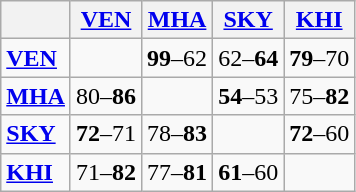<table class="wikitable">
<tr>
<th></th>
<th> <a href='#'>VEN</a></th>
<th> <a href='#'>MHA</a></th>
<th> <a href='#'>SKY</a></th>
<th> <a href='#'>KHI</a></th>
</tr>
<tr>
<td> <a href='#'><strong>VEN</strong></a></td>
<td></td>
<td><strong>99</strong>–62</td>
<td>62–<strong>64</strong></td>
<td><strong>79</strong>–70</td>
</tr>
<tr>
<td> <a href='#'><strong>MHA</strong></a></td>
<td>80–<strong>86</strong></td>
<td></td>
<td><strong>54</strong>–53</td>
<td>75–<strong>82</strong></td>
</tr>
<tr>
<td> <a href='#'><strong>SKY</strong></a></td>
<td><strong>72</strong>–71</td>
<td>78–<strong>83</strong></td>
<td></td>
<td><strong>72</strong>–60</td>
</tr>
<tr>
<td> <a href='#'><strong>KHI</strong></a></td>
<td>71–<strong>82</strong></td>
<td>77–<strong>81</strong></td>
<td><strong>61</strong>–60</td>
<td></td>
</tr>
</table>
